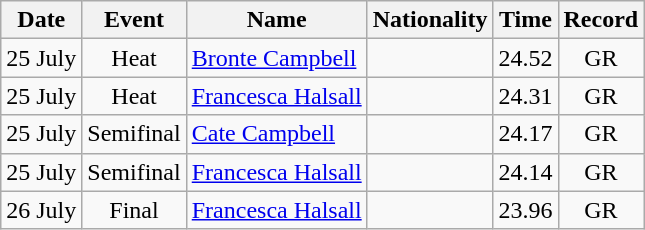<table class=wikitable style=text-align:center>
<tr>
<th>Date</th>
<th>Event</th>
<th>Name</th>
<th>Nationality</th>
<th>Time</th>
<th>Record</th>
</tr>
<tr>
<td>25 July</td>
<td>Heat</td>
<td align=left><a href='#'>Bronte Campbell</a></td>
<td align=left></td>
<td>24.52</td>
<td>GR</td>
</tr>
<tr>
<td>25 July</td>
<td>Heat</td>
<td align=left><a href='#'>Francesca Halsall</a></td>
<td align=left></td>
<td>24.31</td>
<td>GR</td>
</tr>
<tr>
<td>25 July</td>
<td>Semifinal</td>
<td align=left><a href='#'>Cate Campbell</a></td>
<td align=left></td>
<td>24.17</td>
<td>GR</td>
</tr>
<tr>
<td>25 July</td>
<td>Semifinal</td>
<td align=left><a href='#'>Francesca Halsall</a></td>
<td align=left></td>
<td>24.14</td>
<td>GR</td>
</tr>
<tr>
<td>26 July</td>
<td>Final</td>
<td align=left><a href='#'>Francesca Halsall</a></td>
<td align=left></td>
<td>23.96</td>
<td>GR</td>
</tr>
</table>
